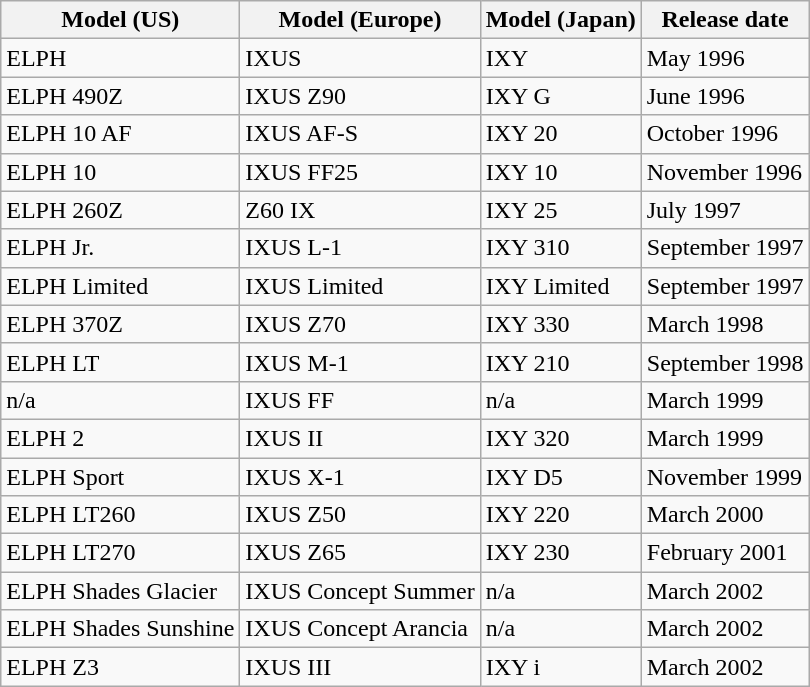<table class="wikitable">
<tr>
<th>Model (US)</th>
<th>Model (Europe)</th>
<th>Model (Japan)</th>
<th>Release date</th>
</tr>
<tr>
<td>ELPH</td>
<td>IXUS</td>
<td>IXY</td>
<td>May 1996</td>
</tr>
<tr>
<td>ELPH 490Z</td>
<td>IXUS Z90</td>
<td>IXY G</td>
<td>June 1996</td>
</tr>
<tr>
<td>ELPH 10 AF</td>
<td>IXUS AF-S</td>
<td>IXY 20</td>
<td>October 1996</td>
</tr>
<tr>
<td>ELPH 10</td>
<td>IXUS FF25</td>
<td>IXY 10</td>
<td>November 1996</td>
</tr>
<tr>
<td>ELPH 260Z</td>
<td>Z60 IX</td>
<td>IXY 25</td>
<td>July 1997</td>
</tr>
<tr>
<td>ELPH Jr.</td>
<td>IXUS L-1</td>
<td>IXY 310</td>
<td>September 1997</td>
</tr>
<tr>
<td>ELPH Limited</td>
<td>IXUS Limited</td>
<td>IXY Limited</td>
<td>September 1997</td>
</tr>
<tr>
<td>ELPH 370Z</td>
<td>IXUS Z70</td>
<td>IXY 330</td>
<td>March 1998</td>
</tr>
<tr>
<td>ELPH LT</td>
<td>IXUS M-1</td>
<td>IXY 210</td>
<td>September 1998</td>
</tr>
<tr>
<td>n/a</td>
<td>IXUS FF</td>
<td>n/a</td>
<td>March 1999</td>
</tr>
<tr>
<td>ELPH 2</td>
<td>IXUS II</td>
<td>IXY 320</td>
<td>March 1999</td>
</tr>
<tr>
<td>ELPH Sport</td>
<td>IXUS X-1</td>
<td>IXY D5</td>
<td>November 1999</td>
</tr>
<tr>
<td>ELPH LT260</td>
<td>IXUS Z50</td>
<td>IXY 220</td>
<td>March 2000</td>
</tr>
<tr>
<td>ELPH LT270</td>
<td>IXUS Z65</td>
<td>IXY 230</td>
<td>February 2001</td>
</tr>
<tr>
<td>ELPH Shades Glacier</td>
<td>IXUS Concept Summer</td>
<td>n/a</td>
<td>March 2002</td>
</tr>
<tr>
<td>ELPH Shades Sunshine</td>
<td>IXUS Concept Arancia</td>
<td>n/a</td>
<td>March 2002</td>
</tr>
<tr>
<td>ELPH Z3</td>
<td>IXUS III</td>
<td>IXY i</td>
<td>March 2002</td>
</tr>
</table>
